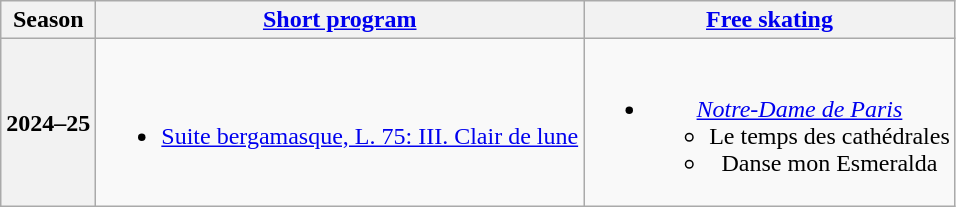<table class=wikitable style=text-align:center>
<tr>
<th>Season</th>
<th><a href='#'>Short program</a></th>
<th><a href='#'>Free skating</a></th>
</tr>
<tr>
<th>2024–25 <br> </th>
<td><br><ul><li><a href='#'>Suite bergamasque, L. 75: III. Clair de lune</a> <br> </li></ul></td>
<td><br><ul><li><em><a href='#'>Notre-Dame de Paris</a></em> <br> <ul><li>Le temps des cathédrales <br> </li><li>Danse mon Esmeralda <br> </li></ul></li></ul></td>
</tr>
</table>
